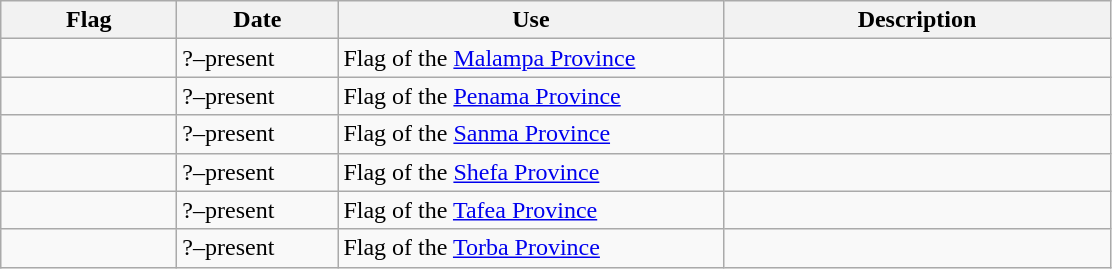<table class="wikitable">
<tr>
<th style="width:110px;">Flag</th>
<th style="width:100px;">Date</th>
<th style="width:250px;">Use</th>
<th style="width:250px;">Description</th>
</tr>
<tr>
<td></td>
<td>?–present</td>
<td>Flag of the <a href='#'>Malampa Province</a></td>
<td></td>
</tr>
<tr>
<td></td>
<td>?–present</td>
<td>Flag of the <a href='#'>Penama Province</a></td>
<td></td>
</tr>
<tr>
<td></td>
<td>?–present</td>
<td>Flag of the <a href='#'>Sanma Province</a></td>
<td></td>
</tr>
<tr>
<td></td>
<td>?–present</td>
<td>Flag of the <a href='#'>Shefa Province</a></td>
<td></td>
</tr>
<tr>
<td></td>
<td>?–present</td>
<td>Flag of the <a href='#'>Tafea Province</a></td>
<td></td>
</tr>
<tr>
<td></td>
<td>?–present</td>
<td>Flag of the <a href='#'>Torba Province</a></td>
<td></td>
</tr>
</table>
